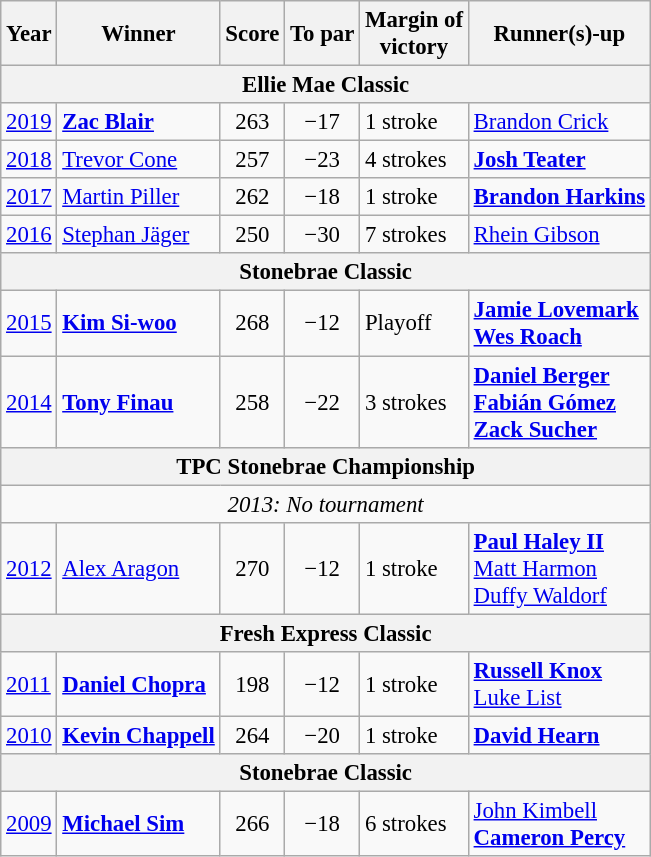<table class=wikitable style=font-size:95%>
<tr>
<th>Year</th>
<th>Winner</th>
<th>Score</th>
<th>To par</th>
<th>Margin of<br>victory</th>
<th>Runner(s)-up</th>
</tr>
<tr>
<th colspan=7>Ellie Mae Classic</th>
</tr>
<tr>
<td><a href='#'>2019</a></td>
<td> <strong><a href='#'>Zac Blair</a></strong></td>
<td align=center>263</td>
<td align=center>−17</td>
<td>1 stroke</td>
<td> <a href='#'>Brandon Crick</a></td>
</tr>
<tr>
<td><a href='#'>2018</a></td>
<td> <a href='#'>Trevor Cone</a></td>
<td align=center>257</td>
<td align=center>−23</td>
<td>4 strokes</td>
<td> <strong><a href='#'>Josh Teater</a></strong></td>
</tr>
<tr>
<td><a href='#'>2017</a></td>
<td> <a href='#'>Martin Piller</a></td>
<td align=center>262</td>
<td align=center>−18</td>
<td>1 stroke</td>
<td> <strong><a href='#'>Brandon Harkins</a></strong></td>
</tr>
<tr>
<td><a href='#'>2016</a></td>
<td> <a href='#'>Stephan Jäger</a></td>
<td align=center>250</td>
<td align=center>−30</td>
<td>7 strokes</td>
<td> <a href='#'>Rhein Gibson</a></td>
</tr>
<tr>
<th colspan=7>Stonebrae Classic</th>
</tr>
<tr>
<td><a href='#'>2015</a></td>
<td> <strong><a href='#'>Kim Si-woo</a></strong></td>
<td align=center>268</td>
<td align=center>−12</td>
<td>Playoff</td>
<td> <strong><a href='#'>Jamie Lovemark</a></strong><br> <strong><a href='#'>Wes Roach</a></strong></td>
</tr>
<tr>
<td><a href='#'>2014</a></td>
<td> <strong><a href='#'>Tony Finau</a></strong></td>
<td align=center>258</td>
<td align=center>−22</td>
<td>3 strokes</td>
<td> <strong><a href='#'>Daniel Berger</a></strong><br> <strong><a href='#'>Fabián Gómez</a></strong><br> <strong><a href='#'>Zack Sucher</a></strong></td>
</tr>
<tr>
<th colspan=7>TPC Stonebrae Championship</th>
</tr>
<tr>
<td colspan=6 align=center><em>2013: No tournament</em></td>
</tr>
<tr>
<td><a href='#'>2012</a></td>
<td> <a href='#'>Alex Aragon</a></td>
<td align=center>270</td>
<td align=center>−12</td>
<td>1 stroke</td>
<td> <strong><a href='#'>Paul Haley II</a></strong><br> <a href='#'>Matt Harmon</a><br> <a href='#'>Duffy Waldorf</a></td>
</tr>
<tr>
<th colspan=7>Fresh Express Classic</th>
</tr>
<tr>
<td><a href='#'>2011</a></td>
<td> <strong><a href='#'>Daniel Chopra</a></strong></td>
<td align=center>198</td>
<td align=center>−12</td>
<td>1 stroke</td>
<td> <strong><a href='#'>Russell Knox</a></strong><br> <a href='#'>Luke List</a></td>
</tr>
<tr>
<td><a href='#'>2010</a></td>
<td> <strong><a href='#'>Kevin Chappell</a></strong></td>
<td align=center>264</td>
<td align=center>−20</td>
<td>1 stroke</td>
<td> <strong><a href='#'>David Hearn</a></strong></td>
</tr>
<tr>
<th colspan=7>Stonebrae Classic</th>
</tr>
<tr>
<td><a href='#'>2009</a></td>
<td> <strong><a href='#'>Michael Sim</a></strong></td>
<td align=center>266</td>
<td align=center>−18</td>
<td>6 strokes</td>
<td> <a href='#'>John Kimbell</a><br> <strong><a href='#'>Cameron Percy</a></strong></td>
</tr>
</table>
